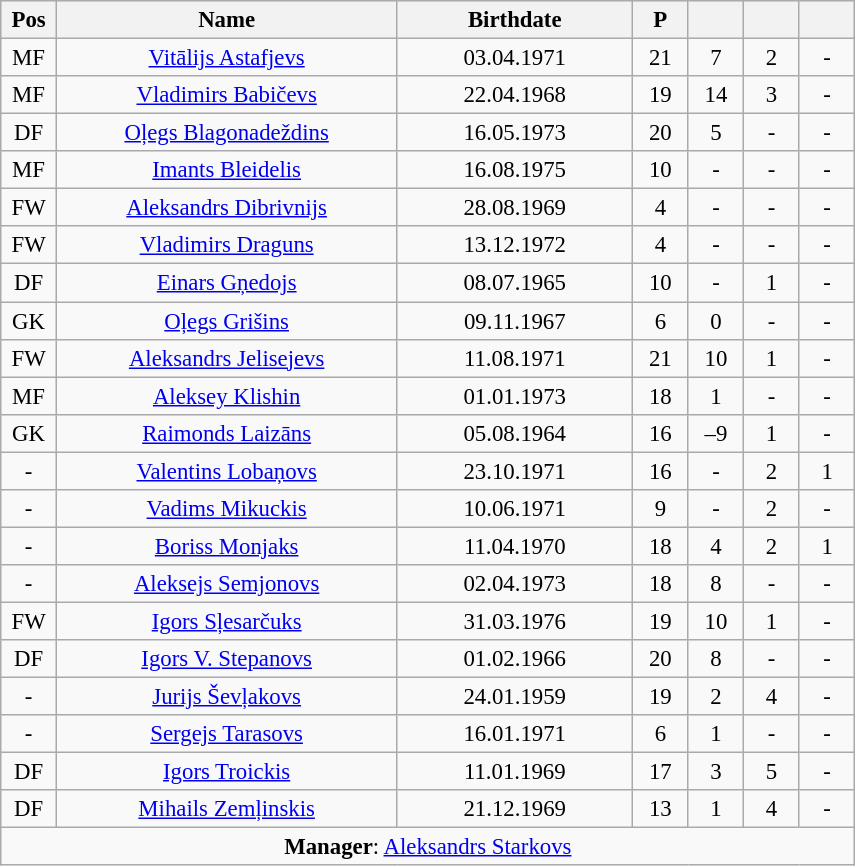<table class="wikitable" style="font-size:95%; text-align:center;">
<tr bgcolor="#efefef">
<th width="30">Pos</th>
<th width="220">Name</th>
<th width="150">Birthdate</th>
<th width="30">P</th>
<th width="30"></th>
<th width="30"></th>
<th width="30"></th>
</tr>
<tr>
<td>MF</td>
<td> <a href='#'>Vitālijs Astafjevs</a></td>
<td>03.04.1971</td>
<td>21</td>
<td>7</td>
<td>2</td>
<td>-</td>
</tr>
<tr>
<td>MF</td>
<td> <a href='#'>Vladimirs Babičevs</a></td>
<td>22.04.1968</td>
<td>19</td>
<td>14</td>
<td>3</td>
<td>-</td>
</tr>
<tr>
<td>DF</td>
<td> <a href='#'>Oļegs Blagonadeždins</a></td>
<td>16.05.1973</td>
<td>20</td>
<td>5</td>
<td>-</td>
<td>-</td>
</tr>
<tr>
<td>MF</td>
<td> <a href='#'>Imants Bleidelis</a></td>
<td>16.08.1975</td>
<td>10</td>
<td>-</td>
<td>-</td>
<td>-</td>
</tr>
<tr>
<td>FW</td>
<td> <a href='#'>Aleksandrs Dibrivnijs</a></td>
<td>28.08.1969</td>
<td>4</td>
<td>-</td>
<td>-</td>
<td>-</td>
</tr>
<tr>
<td>FW</td>
<td> <a href='#'>Vladimirs Draguns</a></td>
<td>13.12.1972</td>
<td>4</td>
<td>-</td>
<td>-</td>
<td>-</td>
</tr>
<tr>
<td>DF</td>
<td> <a href='#'>Einars Gņedojs</a></td>
<td>08.07.1965</td>
<td>10</td>
<td>-</td>
<td>1</td>
<td>-</td>
</tr>
<tr>
<td>GK</td>
<td> <a href='#'>Oļegs Grišins</a></td>
<td>09.11.1967</td>
<td>6</td>
<td>0</td>
<td>-</td>
<td>-</td>
</tr>
<tr>
<td>FW</td>
<td> <a href='#'>Aleksandrs Jelisejevs</a></td>
<td>11.08.1971</td>
<td>21</td>
<td>10</td>
<td>1</td>
<td>-</td>
</tr>
<tr>
<td>MF</td>
<td> <a href='#'>Aleksey Klishin</a></td>
<td>01.01.1973</td>
<td>18</td>
<td>1</td>
<td>-</td>
<td>-</td>
</tr>
<tr>
<td>GK</td>
<td> <a href='#'>Raimonds Laizāns</a></td>
<td>05.08.1964</td>
<td>16</td>
<td>–9</td>
<td>1</td>
<td>-</td>
</tr>
<tr>
<td>-</td>
<td> <a href='#'>Valentins Lobaņovs</a></td>
<td>23.10.1971</td>
<td>16</td>
<td>-</td>
<td>2</td>
<td>1</td>
</tr>
<tr>
<td>-</td>
<td> <a href='#'>Vadims Mikuckis</a></td>
<td>10.06.1971</td>
<td>9</td>
<td>-</td>
<td>2</td>
<td>-</td>
</tr>
<tr>
<td>-</td>
<td> <a href='#'>Boriss Monjaks</a></td>
<td>11.04.1970</td>
<td>18</td>
<td>4</td>
<td>2</td>
<td>1</td>
</tr>
<tr>
<td>-</td>
<td> <a href='#'>Aleksejs Semjonovs</a></td>
<td>02.04.1973</td>
<td>18</td>
<td>8</td>
<td>-</td>
<td>-</td>
</tr>
<tr>
<td>FW</td>
<td> <a href='#'>Igors Sļesarčuks</a></td>
<td>31.03.1976</td>
<td>19</td>
<td>10</td>
<td>1</td>
<td>-</td>
</tr>
<tr>
<td>DF</td>
<td> <a href='#'>Igors V. Stepanovs</a></td>
<td>01.02.1966</td>
<td>20</td>
<td>8</td>
<td>-</td>
<td>-</td>
</tr>
<tr>
<td>-</td>
<td> <a href='#'>Jurijs Ševļakovs</a></td>
<td>24.01.1959</td>
<td>19</td>
<td>2</td>
<td>4</td>
<td>-</td>
</tr>
<tr>
<td>-</td>
<td> <a href='#'>Sergejs Tarasovs</a></td>
<td>16.01.1971</td>
<td>6</td>
<td>1</td>
<td>-</td>
<td>-</td>
</tr>
<tr>
<td>DF</td>
<td> <a href='#'>Igors Troickis</a></td>
<td>11.01.1969</td>
<td>17</td>
<td>3</td>
<td>5</td>
<td>-</td>
</tr>
<tr>
<td>DF</td>
<td> <a href='#'>Mihails Zemļinskis</a></td>
<td>21.12.1969</td>
<td>13</td>
<td>1</td>
<td>4</td>
<td>-</td>
</tr>
<tr>
<td colspan=7 align=center><strong>Manager</strong>:  <a href='#'>Aleksandrs Starkovs</a></td>
</tr>
</table>
